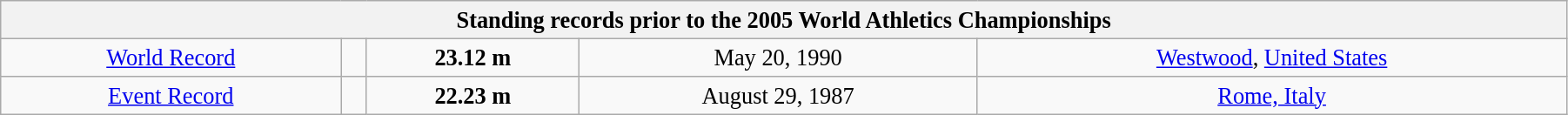<table class="wikitable" style=" text-align:center; font-size:110%;" width="95%">
<tr>
<th colspan="5">Standing records prior to the 2005 World Athletics Championships</th>
</tr>
<tr>
<td><a href='#'>World Record</a></td>
<td></td>
<td><strong>23.12 m </strong></td>
<td>May 20, 1990</td>
<td> <a href='#'>Westwood</a>, <a href='#'>United States</a></td>
</tr>
<tr>
<td><a href='#'>Event Record</a></td>
<td></td>
<td><strong>22.23 m </strong></td>
<td>August 29, 1987</td>
<td> <a href='#'>Rome, Italy</a></td>
</tr>
</table>
